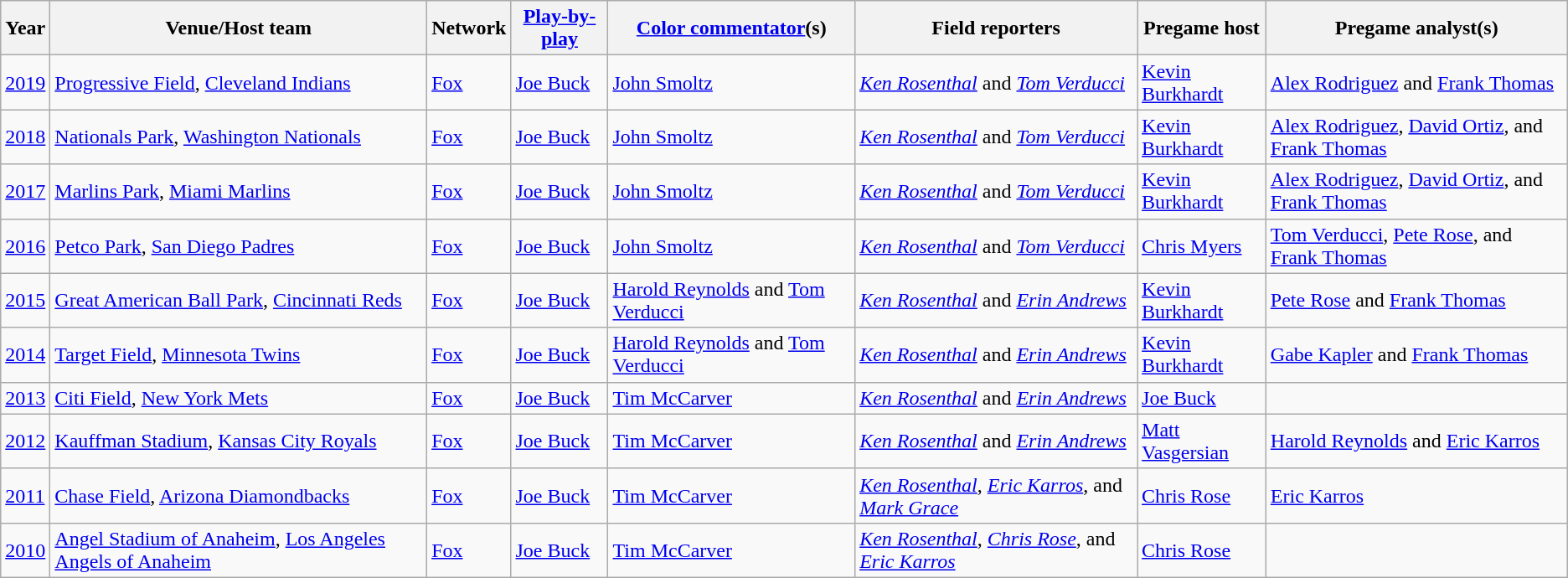<table class="wikitable">
<tr>
<th>Year</th>
<th>Venue/Host team</th>
<th>Network</th>
<th><a href='#'>Play-by-play</a></th>
<th><a href='#'>Color commentator</a>(s)</th>
<th>Field reporters</th>
<th>Pregame host</th>
<th>Pregame analyst(s)</th>
</tr>
<tr>
<td><a href='#'>2019</a></td>
<td><a href='#'>Progressive Field</a>, <a href='#'>Cleveland Indians</a></td>
<td><a href='#'>Fox</a></td>
<td><a href='#'>Joe Buck</a></td>
<td><a href='#'>John Smoltz</a></td>
<td><em><a href='#'>Ken Rosenthal</a></em> and <em><a href='#'>Tom Verducci</a></em></td>
<td><a href='#'>Kevin Burkhardt</a></td>
<td><a href='#'>Alex Rodriguez</a> and <a href='#'>Frank Thomas</a></td>
</tr>
<tr>
<td><a href='#'>2018</a></td>
<td><a href='#'>Nationals Park</a>, <a href='#'>Washington Nationals</a></td>
<td><a href='#'>Fox</a></td>
<td><a href='#'>Joe Buck</a></td>
<td><a href='#'>John Smoltz</a></td>
<td><em><a href='#'>Ken Rosenthal</a></em> and <em><a href='#'>Tom Verducci</a></em></td>
<td><a href='#'>Kevin Burkhardt</a></td>
<td><a href='#'>Alex Rodriguez</a>, <a href='#'>David Ortiz</a>, and <a href='#'>Frank Thomas</a></td>
</tr>
<tr>
<td><a href='#'>2017</a></td>
<td><a href='#'>Marlins Park</a>, <a href='#'>Miami Marlins</a></td>
<td><a href='#'>Fox</a></td>
<td><a href='#'>Joe Buck</a></td>
<td><a href='#'>John Smoltz</a></td>
<td><em><a href='#'>Ken Rosenthal</a></em> and <em><a href='#'>Tom Verducci</a></em></td>
<td><a href='#'>Kevin Burkhardt</a></td>
<td><a href='#'>Alex Rodriguez</a>, <a href='#'>David Ortiz</a>, and <a href='#'>Frank Thomas</a></td>
</tr>
<tr>
<td><a href='#'>2016</a></td>
<td><a href='#'>Petco Park</a>, <a href='#'>San Diego Padres</a></td>
<td><a href='#'>Fox</a></td>
<td><a href='#'>Joe Buck</a></td>
<td><a href='#'>John Smoltz</a></td>
<td><em><a href='#'>Ken Rosenthal</a></em> and <em><a href='#'>Tom Verducci</a></em></td>
<td><a href='#'>Chris Myers</a></td>
<td><a href='#'>Tom Verducci</a>, <a href='#'>Pete Rose</a>, and <a href='#'>Frank Thomas</a></td>
</tr>
<tr>
<td><a href='#'>2015</a></td>
<td><a href='#'>Great American Ball Park</a>, <a href='#'>Cincinnati Reds</a></td>
<td><a href='#'>Fox</a></td>
<td><a href='#'>Joe Buck</a></td>
<td><a href='#'>Harold Reynolds</a> and <a href='#'>Tom Verducci</a></td>
<td><em><a href='#'>Ken Rosenthal</a></em> and <em><a href='#'>Erin Andrews</a></em></td>
<td><a href='#'>Kevin Burkhardt</a></td>
<td><a href='#'>Pete Rose</a> and <a href='#'>Frank Thomas</a></td>
</tr>
<tr>
<td><a href='#'>2014</a></td>
<td><a href='#'>Target Field</a>, <a href='#'>Minnesota Twins</a></td>
<td><a href='#'>Fox</a></td>
<td><a href='#'>Joe Buck</a></td>
<td><a href='#'>Harold Reynolds</a> and <a href='#'>Tom Verducci</a></td>
<td><em><a href='#'>Ken Rosenthal</a></em> and <em><a href='#'>Erin Andrews</a></em></td>
<td><a href='#'>Kevin Burkhardt</a></td>
<td><a href='#'>Gabe Kapler</a> and <a href='#'>Frank Thomas</a></td>
</tr>
<tr>
<td><a href='#'>2013</a></td>
<td><a href='#'>Citi Field</a>, <a href='#'>New York Mets</a></td>
<td><a href='#'>Fox</a></td>
<td><a href='#'>Joe Buck</a></td>
<td><a href='#'>Tim McCarver</a></td>
<td><em><a href='#'>Ken Rosenthal</a></em> and <em><a href='#'>Erin Andrews</a></em></td>
<td><a href='#'>Joe Buck</a></td>
</tr>
<tr>
<td><a href='#'>2012</a></td>
<td><a href='#'>Kauffman Stadium</a>, <a href='#'>Kansas City Royals</a></td>
<td><a href='#'>Fox</a></td>
<td><a href='#'>Joe Buck</a></td>
<td><a href='#'>Tim McCarver</a></td>
<td><em><a href='#'>Ken Rosenthal</a></em> and <em><a href='#'>Erin Andrews</a></em></td>
<td><a href='#'>Matt Vasgersian</a></td>
<td><a href='#'>Harold Reynolds</a> and <a href='#'>Eric Karros</a></td>
</tr>
<tr>
<td><a href='#'>2011</a></td>
<td><a href='#'>Chase Field</a>, <a href='#'>Arizona Diamondbacks</a></td>
<td><a href='#'>Fox</a></td>
<td><a href='#'>Joe Buck</a></td>
<td><a href='#'>Tim McCarver</a></td>
<td><em><a href='#'>Ken Rosenthal</a></em>, <em><a href='#'>Eric Karros</a></em>, and <em><a href='#'>Mark Grace</a></em></td>
<td><a href='#'>Chris Rose</a></td>
<td><a href='#'>Eric Karros</a></td>
</tr>
<tr>
<td><a href='#'>2010</a></td>
<td><a href='#'>Angel Stadium of Anaheim</a>, <a href='#'>Los Angeles Angels of Anaheim</a></td>
<td><a href='#'>Fox</a></td>
<td><a href='#'>Joe Buck</a></td>
<td><a href='#'>Tim McCarver</a></td>
<td><em><a href='#'>Ken Rosenthal</a></em>, <em><a href='#'>Chris Rose</a></em>, and <em><a href='#'>Eric Karros</a></em></td>
<td><a href='#'>Chris Rose</a></td>
</tr>
</table>
